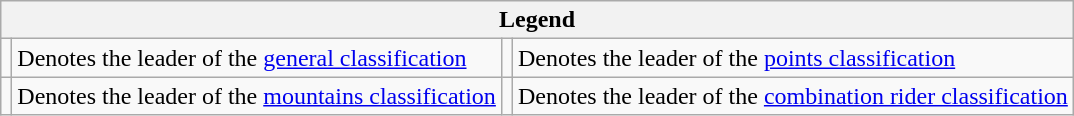<table class="wikitable">
<tr>
<th scope="col" colspan="4">Legend</th>
</tr>
<tr>
<td></td>
<td>Denotes the leader of the <a href='#'>general classification</a></td>
<td></td>
<td>Denotes the leader of the <a href='#'>points classification</a></td>
</tr>
<tr>
<td></td>
<td>Denotes the leader of the <a href='#'>mountains classification</a></td>
<td></td>
<td>Denotes the leader of the <a href='#'>combination rider classification</a></td>
</tr>
</table>
